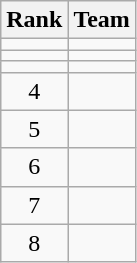<table class="wikitable">
<tr>
<th>Rank</th>
<th>Team</th>
</tr>
<tr>
<td align=center></td>
<td></td>
</tr>
<tr>
<td align=center></td>
<td></td>
</tr>
<tr>
<td align=center></td>
<td></td>
</tr>
<tr>
<td align=center>4</td>
<td></td>
</tr>
<tr>
<td align=center>5</td>
<td></td>
</tr>
<tr>
<td align=center>6</td>
<td></td>
</tr>
<tr>
<td align=center>7</td>
<td></td>
</tr>
<tr>
<td align=center>8</td>
<td></td>
</tr>
</table>
